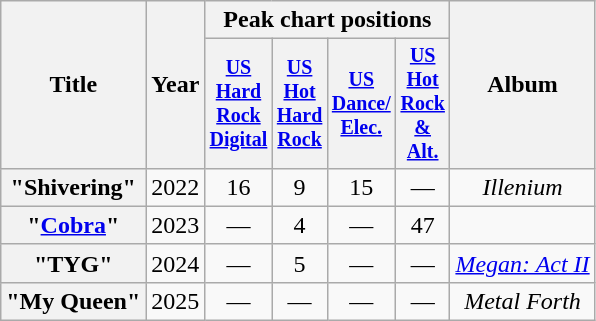<table class="wikitable plainrowheaders" style="text-align:center;" border="1">
<tr>
<th scope="col" rowspan="2">Title</th>
<th scope="col" rowspan="2">Year</th>
<th scope="col" colspan="4">Peak chart positions</th>
<th scope="col" rowspan="2">Album</th>
</tr>
<tr style="font-size:smaller">
<th scope="col" style="width:30px;"><a href='#'>US<br>Hard<br>Rock<br>Digital</a><br></th>
<th scope="col" style="width:30px;"><a href='#'>US<br>Hot<br>Hard<br>Rock</a><br></th>
<th scope="col" style="width:30px;"><a href='#'>US<br>Dance/<br>Elec.</a><br></th>
<th scope="col" style="width:30px;"><a href='#'>US<br>Hot<br>Rock<br>&<br>Alt.</a></th>
</tr>
<tr>
<th scope="row">"Shivering"<br></th>
<td>2022</td>
<td>16</td>
<td>9</td>
<td>15</td>
<td>—</td>
<td><em>Illenium</em></td>
</tr>
<tr>
<th scope="row">"<a href='#'>Cobra</a>"<br> </th>
<td>2023</td>
<td>—</td>
<td>4</td>
<td>—</td>
<td>47</td>
<td></td>
</tr>
<tr>
<th scope="row">"TYG"<br> </th>
<td>2024</td>
<td>—</td>
<td>5</td>
<td>—</td>
<td>—</td>
<td><em><a href='#'>Megan: Act II</a></em></td>
</tr>
<tr>
<th scope="row">"My Queen"<br> </th>
<td>2025</td>
<td>—</td>
<td>—</td>
<td>—</td>
<td>—</td>
<td><em>Metal Forth</em></td>
</tr>
</table>
